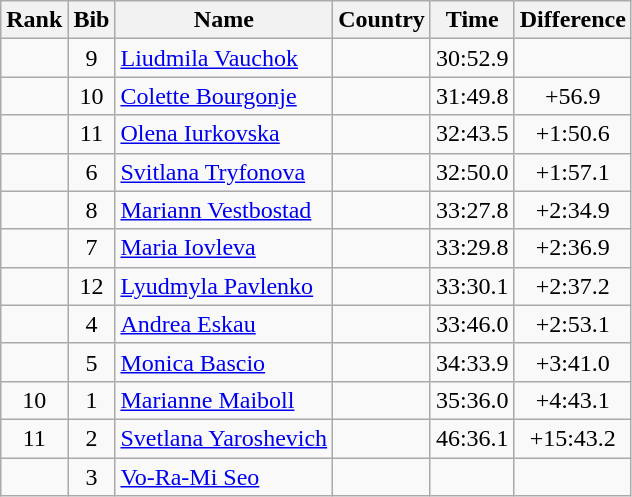<table class="wikitable sortable" style="text-align:center">
<tr>
<th>Rank</th>
<th>Bib</th>
<th>Name</th>
<th>Country</th>
<th>Time</th>
<th>Difference</th>
</tr>
<tr>
<td></td>
<td>9</td>
<td align=left><a href='#'>Liudmila Vauchok</a></td>
<td align=left></td>
<td>30:52.9</td>
<td></td>
</tr>
<tr>
<td></td>
<td>10</td>
<td align=left><a href='#'>Colette Bourgonje</a></td>
<td align=left></td>
<td>31:49.8</td>
<td>+56.9</td>
</tr>
<tr>
<td></td>
<td>11</td>
<td align=left><a href='#'>Olena Iurkovska</a></td>
<td align=left></td>
<td>32:43.5</td>
<td>+1:50.6</td>
</tr>
<tr>
<td></td>
<td>6</td>
<td align=left><a href='#'>Svitlana Tryfonova</a></td>
<td align=left></td>
<td>32:50.0</td>
<td>+1:57.1</td>
</tr>
<tr>
<td></td>
<td>8</td>
<td align=left><a href='#'>Mariann Vestbostad</a></td>
<td align=left></td>
<td>33:27.8</td>
<td>+2:34.9</td>
</tr>
<tr>
<td></td>
<td>7</td>
<td align=left><a href='#'>Maria Iovleva</a></td>
<td align=left></td>
<td>33:29.8</td>
<td>+2:36.9</td>
</tr>
<tr>
<td></td>
<td>12</td>
<td align=left><a href='#'>Lyudmyla Pavlenko</a></td>
<td align=left></td>
<td>33:30.1</td>
<td>+2:37.2</td>
</tr>
<tr>
<td></td>
<td>4</td>
<td align=left><a href='#'>Andrea Eskau</a></td>
<td align=left></td>
<td>33:46.0</td>
<td>+2:53.1</td>
</tr>
<tr>
<td></td>
<td>5</td>
<td align=left><a href='#'>Monica Bascio</a></td>
<td align=left></td>
<td>34:33.9</td>
<td>+3:41.0</td>
</tr>
<tr>
<td>10</td>
<td>1</td>
<td align=left><a href='#'>Marianne Maiboll</a></td>
<td align=left></td>
<td>35:36.0</td>
<td>+4:43.1</td>
</tr>
<tr>
<td>11</td>
<td>2</td>
<td align=left><a href='#'>Svetlana Yaroshevich</a></td>
<td align=left></td>
<td>46:36.1</td>
<td>+15:43.2</td>
</tr>
<tr>
<td></td>
<td>3</td>
<td align=left><a href='#'>Vo-Ra-Mi Seo</a></td>
<td align=left></td>
<td></td>
<td></td>
</tr>
</table>
